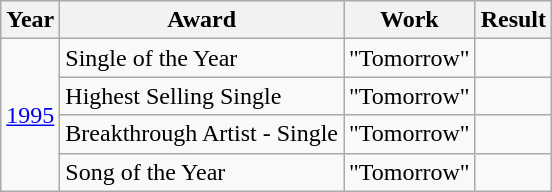<table class="wikitable">
<tr>
<th>Year</th>
<th>Award</th>
<th>Work</th>
<th>Result</th>
</tr>
<tr>
<td rowspan="4"><a href='#'>1995</a></td>
<td>Single of the Year</td>
<td>"Tomorrow"</td>
<td></td>
</tr>
<tr>
<td>Highest Selling Single</td>
<td>"Tomorrow"</td>
<td></td>
</tr>
<tr>
<td>Breakthrough Artist - Single</td>
<td>"Tomorrow"</td>
<td></td>
</tr>
<tr>
<td>Song of the Year</td>
<td>"Tomorrow"</td>
<td></td>
</tr>
</table>
